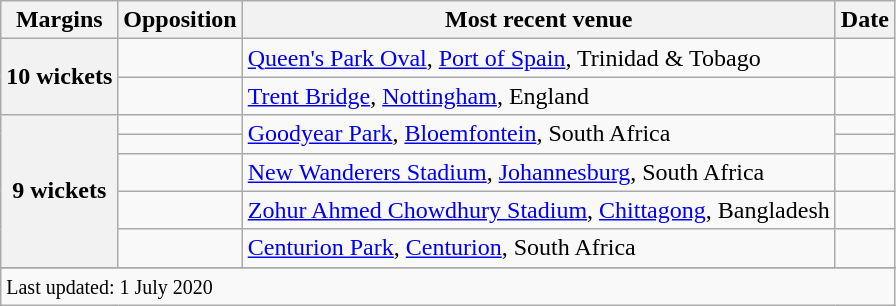<table class="wikitable plainrowheaders sortable">
<tr>
<th scope=col>Margins</th>
<th scope=col>Opposition</th>
<th scope=col>Most recent venue</th>
<th scope=col>Date</th>
</tr>
<tr>
<th scope=row style=text-align:center rowspan=2><strong>10 wickets</strong></th>
<td></td>
<td><a href='#'>Queen's Park Oval</a>, <a href='#'>Port of Spain</a>, Trinidad & Tobago</td>
<td></td>
</tr>
<tr>
<td></td>
<td><a href='#'>Trent Bridge</a>, <a href='#'>Nottingham</a>, England</td>
<td></td>
</tr>
<tr>
<th scope=row style=text-align:center rowspan=5><strong>9 wickets</strong></th>
<td></td>
<td rowspan=2><a href='#'>Goodyear Park</a>, <a href='#'>Bloemfontein</a>, South Africa</td>
<td></td>
</tr>
<tr>
<td></td>
<td></td>
</tr>
<tr>
<td></td>
<td><a href='#'>New Wanderers Stadium</a>, <a href='#'>Johannesburg</a>, South Africa</td>
<td> </td>
</tr>
<tr>
<td></td>
<td><a href='#'>Zohur Ahmed Chowdhury Stadium</a>, <a href='#'>Chittagong</a>, Bangladesh</td>
<td></td>
</tr>
<tr>
<td></td>
<td><a href='#'>Centurion Park</a>, <a href='#'>Centurion</a>, South Africa</td>
<td></td>
</tr>
<tr>
</tr>
<tr class=sortbottom>
<td colspan="4"><small>Last updated: 1 July 2020</small></td>
</tr>
</table>
